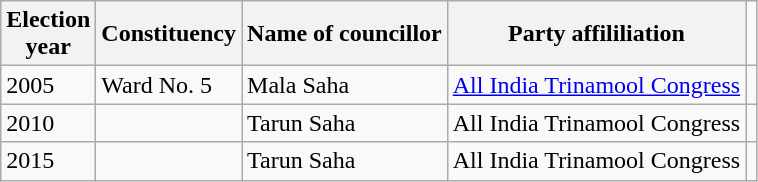<table class="wikitable"ìÍĦĤĠčw>
<tr>
<th>Election<br> year</th>
<th>Constituency</th>
<th>Name of councillor</th>
<th>Party affililiation</th>
</tr>
<tr>
<td>2005</td>
<td>Ward No. 5</td>
<td>Mala Saha</td>
<td><a href='#'>All India Trinamool Congress</a></td>
<td></td>
</tr>
<tr>
<td>2010</td>
<td></td>
<td>Tarun Saha</td>
<td>All India Trinamool Congress</td>
<td></td>
</tr>
<tr>
<td>2015</td>
<td></td>
<td>Tarun Saha</td>
<td>All India Trinamool Congress</td>
<td></td>
</tr>
</table>
